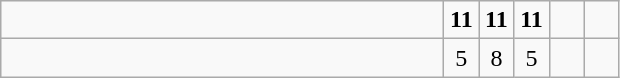<table class="wikitable">
<tr>
<td style="width:18em"><strong> </strong></td>
<td align=center style="width:1em"><strong>11</strong></td>
<td align=center style="width:1em"><strong>11</strong></td>
<td align=center style="width:1em"><strong>11</strong></td>
<td align=center style="width:1em"></td>
<td align=center style="width:1em"></td>
</tr>
<tr>
<td style="width:18em"></td>
<td align=center style="width:1em">5</td>
<td align=center style="width:1em">8</td>
<td align=center style="width:1em">5</td>
<td align=center style="width:1em"></td>
<td align=center style="width:1em"></td>
</tr>
</table>
